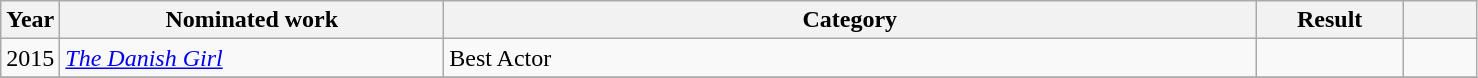<table class=wikitable>
<tr>
<th width=4%>Year</th>
<th width=26%>Nominated work</th>
<th width=55%>Category</th>
<th width=10%>Result</th>
<th width=5%></th>
</tr>
<tr>
<td>2015</td>
<td><a href='#'><em>The Danish Girl</em></a></td>
<td>Best Actor</td>
<td></td>
<td></td>
</tr>
<tr>
</tr>
</table>
